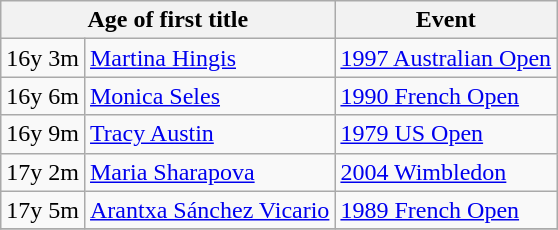<table class=wikitable>
<tr>
<th colspan=2>Age of first title</th>
<th>Event</th>
</tr>
<tr>
<td>16y 3m</td>
<td> <a href='#'>Martina Hingis</a></td>
<td><a href='#'>1997 Australian Open</a></td>
</tr>
<tr>
<td>16y 6m</td>
<td> <a href='#'>Monica Seles</a></td>
<td><a href='#'>1990 French Open</a></td>
</tr>
<tr>
<td>16y 9m</td>
<td> <a href='#'>Tracy Austin</a></td>
<td><a href='#'>1979 US Open</a></td>
</tr>
<tr>
<td>17y 2m</td>
<td> <a href='#'>Maria Sharapova</a></td>
<td><a href='#'>2004 Wimbledon</a></td>
</tr>
<tr>
<td>17y 5m</td>
<td> <a href='#'>Arantxa Sánchez Vicario</a></td>
<td><a href='#'>1989 French Open</a></td>
</tr>
<tr>
</tr>
</table>
